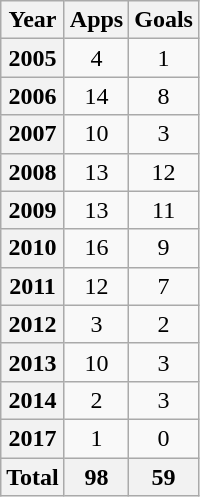<table class="wikitable sortable plainrowheaders" style="text-align:center">
<tr>
<th scope="col">Year</th>
<th scope="col">Apps</th>
<th scope="col">Goals</th>
</tr>
<tr>
<th scope=row>2005</th>
<td>4</td>
<td>1</td>
</tr>
<tr>
<th scope=row>2006</th>
<td>14</td>
<td>8</td>
</tr>
<tr>
<th scope=row>2007</th>
<td>10</td>
<td>3</td>
</tr>
<tr>
<th scope=row>2008</th>
<td>13</td>
<td>12</td>
</tr>
<tr>
<th scope=row>2009</th>
<td>13</td>
<td>11</td>
</tr>
<tr>
<th scope=row>2010</th>
<td>16</td>
<td>9</td>
</tr>
<tr>
<th scope=row>2011</th>
<td>12</td>
<td>7</td>
</tr>
<tr>
<th scope=row>2012</th>
<td>3</td>
<td>2</td>
</tr>
<tr>
<th scope=row>2013</th>
<td>10</td>
<td>3</td>
</tr>
<tr>
<th scope=row>2014</th>
<td>2</td>
<td>3</td>
</tr>
<tr>
<th scope=row>2017</th>
<td>1</td>
<td>0</td>
</tr>
<tr class="sortbottom">
<th scope=row><strong>Total</strong></th>
<th>98</th>
<th>59</th>
</tr>
</table>
